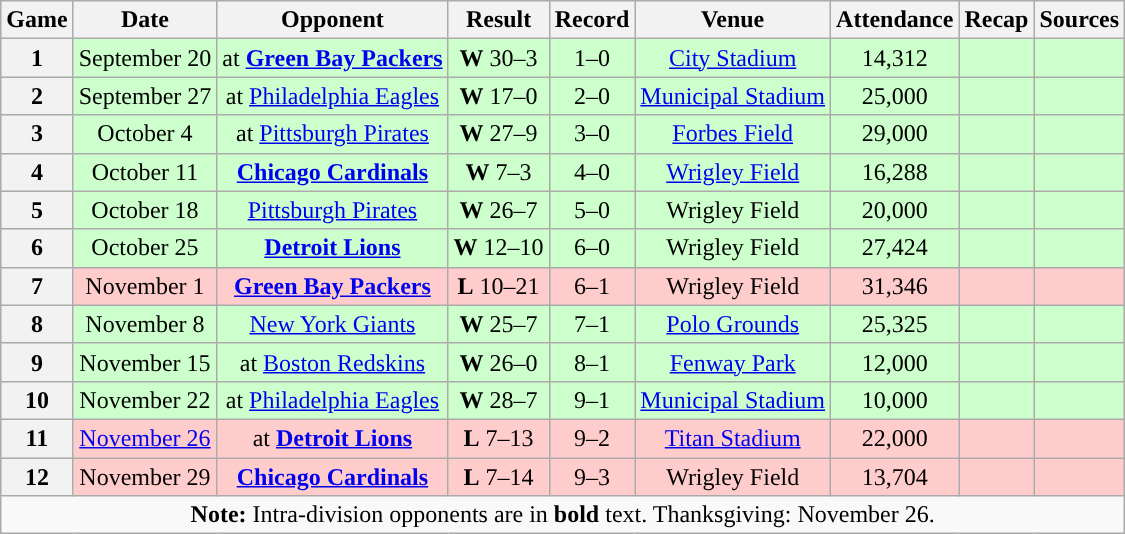<table class="wikitable" style="text-align:center">
<tr>
<th>Game</th>
<th>Date</th>
<th>Opponent</th>
<th>Result</th>
<th>Record</th>
<th>Venue</th>
<th>Attendance</th>
<th>Recap</th>
<th>Sources</th>
</tr>
<tr style="background:#cfc">
<th>1</th>
<td>September 20</td>
<td>at <strong><a href='#'>Green Bay Packers</a></strong></td>
<td><strong>W</strong> 30–3</td>
<td>1–0</td>
<td><a href='#'>City Stadium</a></td>
<td>14,312</td>
<td></td>
<td></td>
</tr>
<tr style="background:#cfc">
<th>2</th>
<td>September 27</td>
<td>at <a href='#'>Philadelphia Eagles</a></td>
<td><strong>W</strong> 17–0</td>
<td>2–0</td>
<td><a href='#'>Municipal Stadium</a></td>
<td>25,000</td>
<td></td>
<td></td>
</tr>
<tr style="background:#cfc">
<th>3</th>
<td>October 4</td>
<td>at <a href='#'>Pittsburgh Pirates</a></td>
<td><strong>W</strong> 27–9</td>
<td>3–0</td>
<td><a href='#'>Forbes Field</a></td>
<td>29,000</td>
<td></td>
<td></td>
</tr>
<tr style="background:#cfc">
<th>4</th>
<td>October 11</td>
<td><strong><a href='#'>Chicago Cardinals</a></strong></td>
<td><strong>W</strong> 7–3</td>
<td>4–0</td>
<td><a href='#'>Wrigley Field</a></td>
<td>16,288</td>
<td></td>
<td></td>
</tr>
<tr style="background:#cfc">
<th>5</th>
<td>October 18</td>
<td><a href='#'>Pittsburgh Pirates</a></td>
<td><strong>W</strong> 26–7</td>
<td>5–0</td>
<td>Wrigley Field</td>
<td>20,000</td>
<td></td>
<td></td>
</tr>
<tr style="background:#cfc">
<th>6</th>
<td>October 25</td>
<td><strong><a href='#'>Detroit Lions</a></strong></td>
<td><strong>W</strong> 12–10</td>
<td>6–0</td>
<td>Wrigley Field</td>
<td>27,424</td>
<td></td>
<td></td>
</tr>
<tr style="background:#fcc">
<th>7</th>
<td>November 1</td>
<td><strong><a href='#'>Green Bay Packers</a></strong></td>
<td><strong>L</strong> 10–21</td>
<td>6–1</td>
<td>Wrigley Field</td>
<td>31,346</td>
<td></td>
<td></td>
</tr>
<tr style="background:#cfc">
<th>8</th>
<td>November 8</td>
<td><a href='#'>New York Giants</a></td>
<td><strong>W</strong> 25–7</td>
<td>7–1</td>
<td><a href='#'>Polo Grounds</a></td>
<td>25,325</td>
<td></td>
<td></td>
</tr>
<tr style="background:#cfc">
<th>9</th>
<td>November 15</td>
<td>at <a href='#'>Boston Redskins</a></td>
<td><strong>W</strong> 26–0</td>
<td>8–1</td>
<td><a href='#'>Fenway Park</a></td>
<td>12,000</td>
<td></td>
<td></td>
</tr>
<tr style="background:#cfc">
<th>10</th>
<td>November 22</td>
<td>at <a href='#'>Philadelphia Eagles</a></td>
<td><strong>W</strong> 28–7</td>
<td>9–1</td>
<td><a href='#'>Municipal Stadium</a></td>
<td>10,000</td>
<td></td>
<td></td>
</tr>
<tr style="background:#fcc">
<th>11</th>
<td><a href='#'>November 26</a></td>
<td>at <strong><a href='#'>Detroit Lions</a></strong></td>
<td><strong>L</strong> 7–13</td>
<td>9–2</td>
<td><a href='#'>Titan Stadium</a></td>
<td>22,000</td>
<td></td>
<td></td>
</tr>
<tr style="background:#fcc">
<th>12</th>
<td>November 29</td>
<td><strong><a href='#'>Chicago Cardinals</a></strong></td>
<td><strong>L</strong> 7–14</td>
<td>9–3</td>
<td>Wrigley Field</td>
<td>13,704</td>
<td></td>
<td></td>
</tr>
<tr>
<td colspan="10"><strong>Note:</strong> Intra-division opponents are in <strong>bold</strong> text. Thanksgiving: November 26.</td>
</tr>
</table>
